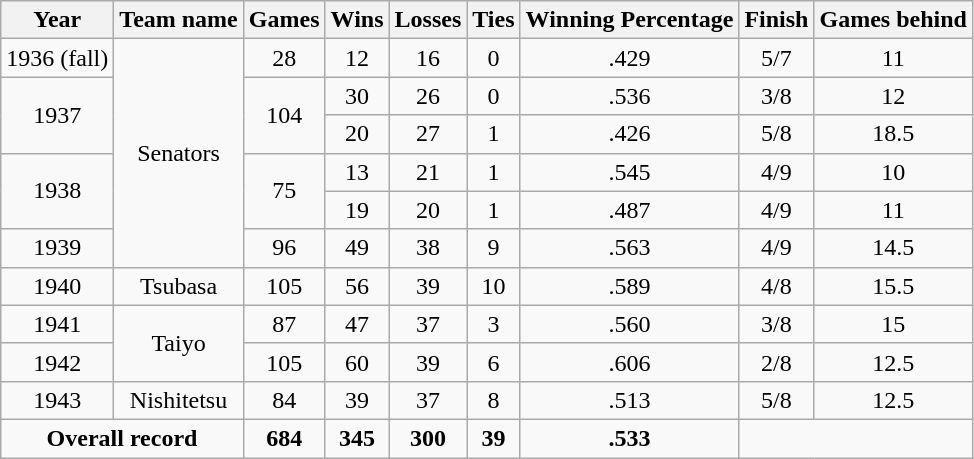<table class="wikitable sortable" style="text-align:center;">
<tr ">
<th>Year</th>
<th>Team name</th>
<th>Games</th>
<th>Wins</th>
<th>Losses</th>
<th>Ties</th>
<th>Winning Percentage</th>
<th>Finish</th>
<th>Games behind</th>
</tr>
<tr>
<td>1936 (fall)</td>
<td rowspan=6>Senators</td>
<td>28</td>
<td>12</td>
<td>16</td>
<td>0</td>
<td>.429</td>
<td>5/7</td>
<td>11</td>
</tr>
<tr>
<td rowspan=2>1937</td>
<td rowspan = 2>104</td>
<td>30</td>
<td>26</td>
<td>0</td>
<td>.536</td>
<td>3/8</td>
<td>12</td>
</tr>
<tr>
<td>20</td>
<td>27</td>
<td>1</td>
<td>.426</td>
<td>5/8</td>
<td>18.5</td>
</tr>
<tr>
<td rowspan=2>1938</td>
<td rowspan = 2>75</td>
<td>13</td>
<td>21</td>
<td>1</td>
<td>.545</td>
<td>4/9</td>
<td>10</td>
</tr>
<tr>
<td>19</td>
<td>20</td>
<td>1</td>
<td>.487</td>
<td>4/9</td>
<td>11</td>
</tr>
<tr>
<td>1939</td>
<td>96</td>
<td>49</td>
<td>38</td>
<td>9</td>
<td>.563</td>
<td>4/9</td>
<td>14.5</td>
</tr>
<tr>
<td>1940</td>
<td>Tsubasa</td>
<td>105</td>
<td>56</td>
<td>39</td>
<td>10</td>
<td>.589</td>
<td>4/8</td>
<td>15.5</td>
</tr>
<tr>
<td>1941</td>
<td rowspan=2>Taiyo</td>
<td>87</td>
<td>47</td>
<td>37</td>
<td>3</td>
<td>.560</td>
<td>3/8</td>
<td>15</td>
</tr>
<tr>
<td>1942</td>
<td>105</td>
<td>60</td>
<td>39</td>
<td>6</td>
<td>.606</td>
<td>2/8</td>
<td>12.5</td>
</tr>
<tr>
<td>1943</td>
<td>Nishitetsu</td>
<td>84</td>
<td>39</td>
<td>37</td>
<td>8</td>
<td>.513</td>
<td>5/8</td>
<td>12.5</td>
</tr>
<tr>
<td colspan=2><strong>Overall record</strong></td>
<td><strong>684</strong></td>
<td><strong>345</strong></td>
<td><strong>300</strong></td>
<td><strong>39</strong></td>
<td><strong>.533</strong></td>
<td colspan = 2> </td>
</tr>
</table>
